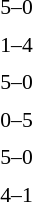<table style="font-size:90%">
<tr>
<td colspan=3></td>
</tr>
<tr>
<td align=right><strong></strong></td>
<td align=center>5–0</td>
<td></td>
</tr>
<tr>
<td colspan=3></td>
</tr>
<tr>
<td width=150 align=right></td>
<td width=100 align=center>1–4</td>
<td><strong></strong></td>
</tr>
<tr>
<td colspan=3></td>
</tr>
<tr>
<td align=right><strong></strong></td>
<td align=center>5–0</td>
<td></td>
</tr>
<tr>
<td colspan=3></td>
</tr>
<tr>
<td align=right></td>
<td align=center>0–5</td>
<td><strong></strong></td>
</tr>
<tr>
<td colspan=3></td>
</tr>
<tr>
<td align=right><strong></strong></td>
<td align=center>5–0</td>
<td></td>
</tr>
<tr>
<td colspan=3></td>
</tr>
<tr>
<td align=right><strong></strong></td>
<td align=center>4–1</td>
<td></td>
</tr>
</table>
